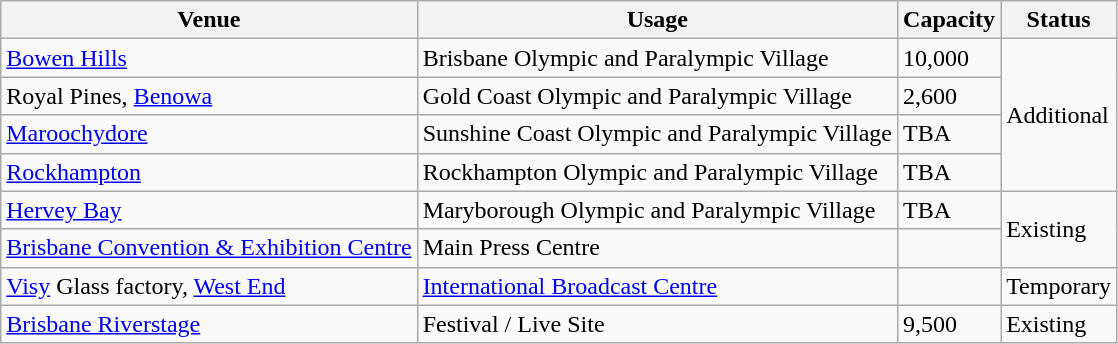<table class="wikitable sortable">
<tr>
<th>Venue</th>
<th>Usage</th>
<th>Capacity</th>
<th>Status</th>
</tr>
<tr>
<td><a href='#'>Bowen Hills</a></td>
<td>Brisbane Olympic and Paralympic Village</td>
<td>10,000</td>
<td rowspan=4>Additional</td>
</tr>
<tr>
<td>Royal Pines, <a href='#'>Benowa</a></td>
<td>Gold Coast Olympic and Paralympic Village</td>
<td>2,600</td>
</tr>
<tr>
<td><a href='#'>Maroochydore</a></td>
<td>Sunshine Coast Olympic and Paralympic Village</td>
<td>TBA</td>
</tr>
<tr>
<td><a href='#'>Rockhampton</a></td>
<td>Rockhampton Olympic and Paralympic Village</td>
<td>TBA</td>
</tr>
<tr>
<td><a href='#'>Hervey Bay</a></td>
<td>Maryborough Olympic and Paralympic Village</td>
<td>TBA</td>
<td rowspan=2>Existing</td>
</tr>
<tr>
<td><a href='#'>Brisbane Convention & Exhibition Centre</a></td>
<td>Main Press Centre</td>
<td></td>
</tr>
<tr>
<td><a href='#'>Visy</a> Glass factory, <a href='#'>West End</a></td>
<td><a href='#'>International Broadcast Centre</a></td>
<td></td>
<td>Temporary</td>
</tr>
<tr>
<td><a href='#'>Brisbane Riverstage</a></td>
<td>Festival / Live Site</td>
<td>9,500</td>
<td>Existing</td>
</tr>
</table>
